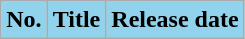<table class="wikitable plainrowheaders">
<tr>
<th style="background:#91d3ed">No.</th>
<th style="background:#91d3ed">Title</th>
<th style="background:#91d3ed">Release date<br>                      </th>
</tr>
</table>
